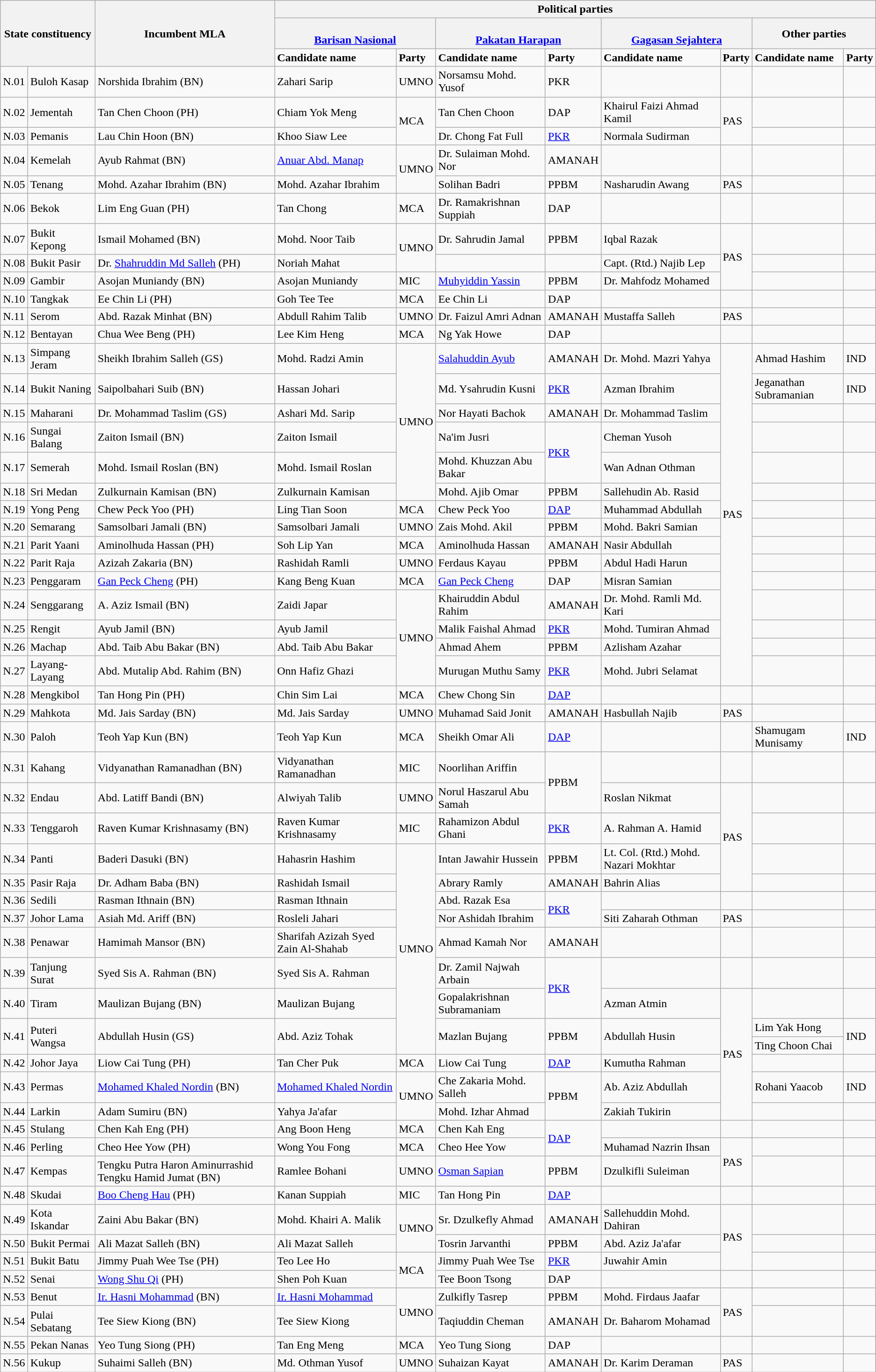<table class="wikitable mw-collapsible mw-collapsed">
<tr>
<th colspan="2" rowspan="3">State constituency</th>
<th rowspan="3">Incumbent MLA</th>
<th colspan="8">Political parties</th>
</tr>
<tr>
<th colspan="2"><br><a href='#'>Barisan Nasional</a></th>
<th colspan="2"><br><a href='#'>Pakatan Harapan</a></th>
<th colspan="2"><br><a href='#'>Gagasan Sejahtera</a></th>
<th colspan="2">Other parties</th>
</tr>
<tr>
<td><strong>Candidate name</strong></td>
<td><strong>Party</strong></td>
<td><strong>Candidate name</strong></td>
<td><strong>Party</strong></td>
<td><strong>Candidate name</strong></td>
<td><strong>Party</strong></td>
<td><strong>Candidate name</strong></td>
<td><strong>Party</strong></td>
</tr>
<tr>
<td>N.01</td>
<td>Buloh Kasap</td>
<td>Norshida Ibrahim (BN)</td>
<td>Zahari Sarip</td>
<td>UMNO</td>
<td>Norsamsu Mohd. Yusof</td>
<td>PKR</td>
<td></td>
<td></td>
<td></td>
<td></td>
</tr>
<tr>
<td>N.02</td>
<td>Jementah</td>
<td>Tan Chen Choon (PH)</td>
<td>Chiam Yok Meng</td>
<td rowspan="2">MCA</td>
<td>Tan Chen Choon</td>
<td>DAP</td>
<td>Khairul Faizi Ahmad Kamil</td>
<td rowspan="2">PAS</td>
<td></td>
<td></td>
</tr>
<tr>
<td>N.03</td>
<td>Pemanis</td>
<td>Lau Chin Hoon (BN)</td>
<td>Khoo Siaw Lee</td>
<td>Dr. Chong Fat Full</td>
<td><a href='#'>PKR</a></td>
<td>Normala Sudirman</td>
<td></td>
<td></td>
</tr>
<tr>
<td>N.04</td>
<td>Kemelah</td>
<td>Ayub Rahmat (BN)</td>
<td><a href='#'>Anuar Abd. Manap</a></td>
<td rowspan="2">UMNO</td>
<td>Dr. Sulaiman Mohd. Nor</td>
<td>AMANAH</td>
<td></td>
<td></td>
<td></td>
<td></td>
</tr>
<tr>
<td>N.05</td>
<td>Tenang</td>
<td>Mohd. Azahar Ibrahim (BN)</td>
<td>Mohd. Azahar Ibrahim</td>
<td>Solihan Badri</td>
<td>PPBM</td>
<td>Nasharudin Awang</td>
<td>PAS</td>
<td></td>
<td></td>
</tr>
<tr>
<td>N.06</td>
<td>Bekok</td>
<td>Lim Eng Guan (PH)</td>
<td>Tan Chong</td>
<td>MCA</td>
<td>Dr. Ramakrishnan Suppiah</td>
<td>DAP</td>
<td></td>
<td></td>
<td></td>
<td></td>
</tr>
<tr>
<td>N.07</td>
<td>Bukit Kepong</td>
<td>Ismail Mohamed (BN)</td>
<td>Mohd. Noor Taib</td>
<td rowspan="2">UMNO</td>
<td>Dr. Sahrudin Jamal</td>
<td>PPBM</td>
<td>Iqbal Razak</td>
<td rowspan="3">PAS</td>
<td></td>
<td></td>
</tr>
<tr>
<td>N.08</td>
<td>Bukit Pasir</td>
<td>Dr. <a href='#'>Shahruddin Md Salleh</a> (PH)</td>
<td>Noriah Mahat</td>
<td></td>
<td></td>
<td>Capt. (Rtd.) Najib Lep</td>
<td></td>
<td></td>
</tr>
<tr>
<td>N.09</td>
<td>Gambir</td>
<td>Asojan Muniandy (BN)</td>
<td>Asojan Muniandy</td>
<td>MIC</td>
<td><a href='#'>Muhyiddin Yassin</a></td>
<td>PPBM</td>
<td>Dr. Mahfodz Mohamed</td>
<td></td>
<td></td>
</tr>
<tr>
<td>N.10</td>
<td>Tangkak</td>
<td>Ee Chin Li (PH)</td>
<td>Goh Tee Tee</td>
<td>MCA</td>
<td>Ee Chin Li</td>
<td>DAP</td>
<td></td>
<td></td>
<td></td>
<td></td>
</tr>
<tr>
<td>N.11</td>
<td>Serom</td>
<td>Abd. Razak Minhat (BN)</td>
<td>Abdull Rahim Talib</td>
<td>UMNO</td>
<td>Dr. Faizul Amri Adnan</td>
<td>AMANAH</td>
<td>Mustaffa Salleh</td>
<td>PAS</td>
<td></td>
<td></td>
</tr>
<tr>
<td>N.12</td>
<td>Bentayan</td>
<td>Chua Wee Beng (PH)</td>
<td>Lee Kim Heng</td>
<td>MCA</td>
<td>Ng Yak Howe</td>
<td>DAP</td>
<td></td>
<td></td>
<td></td>
<td></td>
</tr>
<tr>
<td>N.13</td>
<td>Simpang Jeram</td>
<td>Sheikh Ibrahim Salleh (GS)</td>
<td>Mohd. Radzi Amin</td>
<td rowspan="6">UMNO</td>
<td><a href='#'>Salahuddin Ayub</a></td>
<td>AMANAH</td>
<td>Dr. Mohd. Mazri Yahya</td>
<td rowspan="15">PAS</td>
<td>Ahmad Hashim</td>
<td>IND</td>
</tr>
<tr>
<td>N.14</td>
<td>Bukit Naning</td>
<td>Saipolbahari Suib (BN)</td>
<td>Hassan Johari</td>
<td>Md. Ysahrudin Kusni</td>
<td><a href='#'>PKR</a></td>
<td>Azman Ibrahim</td>
<td>Jeganathan Subramanian</td>
<td>IND</td>
</tr>
<tr>
<td>N.15</td>
<td>Maharani</td>
<td>Dr. Mohammad Taslim (GS)</td>
<td>Ashari Md. Sarip</td>
<td>Nor Hayati Bachok</td>
<td>AMANAH</td>
<td>Dr. Mohammad Taslim</td>
<td></td>
<td></td>
</tr>
<tr>
<td>N.16</td>
<td>Sungai Balang</td>
<td>Zaiton Ismail (BN)</td>
<td>Zaiton Ismail</td>
<td>Na'im Jusri</td>
<td rowspan="2"><a href='#'>PKR</a></td>
<td>Cheman Yusoh</td>
<td></td>
<td></td>
</tr>
<tr>
<td>N.17</td>
<td>Semerah</td>
<td>Mohd. Ismail Roslan (BN)</td>
<td>Mohd. Ismail Roslan</td>
<td>Mohd. Khuzzan Abu Bakar</td>
<td>Wan Adnan Othman</td>
<td></td>
<td></td>
</tr>
<tr>
<td>N.18</td>
<td>Sri Medan</td>
<td>Zulkurnain Kamisan (BN)</td>
<td>Zulkurnain Kamisan</td>
<td>Mohd. Ajib Omar</td>
<td>PPBM</td>
<td>Sallehudin Ab. Rasid</td>
<td></td>
<td></td>
</tr>
<tr>
<td>N.19</td>
<td>Yong Peng</td>
<td>Chew Peck Yoo (PH)</td>
<td>Ling Tian Soon</td>
<td>MCA</td>
<td>Chew Peck Yoo</td>
<td><a href='#'>DAP</a></td>
<td>Muhammad Abdullah</td>
<td></td>
<td></td>
</tr>
<tr>
<td>N.20</td>
<td>Semarang</td>
<td>Samsolbari Jamali (BN)</td>
<td>Samsolbari Jamali</td>
<td>UMNO</td>
<td>Zais Mohd. Akil</td>
<td>PPBM</td>
<td>Mohd. Bakri Samian</td>
<td></td>
<td></td>
</tr>
<tr>
<td>N.21</td>
<td>Parit Yaani</td>
<td>Aminolhuda Hassan (PH)</td>
<td>Soh Lip Yan</td>
<td>MCA</td>
<td>Aminolhuda Hassan</td>
<td>AMANAH</td>
<td>Nasir Abdullah</td>
<td></td>
<td></td>
</tr>
<tr>
<td>N.22</td>
<td>Parit Raja</td>
<td>Azizah Zakaria (BN)</td>
<td>Rashidah Ramli</td>
<td>UMNO</td>
<td>Ferdaus Kayau</td>
<td>PPBM</td>
<td>Abdul Hadi Harun</td>
<td></td>
<td></td>
</tr>
<tr>
<td>N.23</td>
<td>Penggaram</td>
<td><a href='#'>Gan Peck Cheng</a> (PH)</td>
<td>Kang Beng Kuan</td>
<td>MCA</td>
<td><a href='#'>Gan Peck Cheng</a></td>
<td>DAP</td>
<td>Misran Samian</td>
<td></td>
<td></td>
</tr>
<tr>
<td>N.24</td>
<td>Senggarang</td>
<td>A. Aziz Ismail (BN)</td>
<td>Zaidi Japar</td>
<td rowspan="4">UMNO</td>
<td>Khairuddin Abdul Rahim</td>
<td>AMANAH</td>
<td>Dr. Mohd. Ramli Md. Kari</td>
<td></td>
<td></td>
</tr>
<tr>
<td>N.25</td>
<td>Rengit</td>
<td>Ayub Jamil (BN)</td>
<td>Ayub Jamil</td>
<td>Malik Faishal Ahmad</td>
<td><a href='#'>PKR</a></td>
<td>Mohd. Tumiran Ahmad</td>
<td></td>
<td></td>
</tr>
<tr>
<td>N.26</td>
<td>Machap</td>
<td>Abd. Taib Abu Bakar (BN)</td>
<td>Abd. Taib Abu Bakar</td>
<td>Ahmad Ahem</td>
<td>PPBM</td>
<td>Azlisham Azahar</td>
<td></td>
<td></td>
</tr>
<tr>
<td>N.27</td>
<td>Layang-Layang</td>
<td>Abd. Mutalip Abd. Rahim (BN)</td>
<td>Onn Hafiz Ghazi</td>
<td>Murugan Muthu Samy</td>
<td><a href='#'>PKR</a></td>
<td>Mohd. Jubri Selamat</td>
<td></td>
<td></td>
</tr>
<tr>
<td>N.28</td>
<td>Mengkibol</td>
<td>Tan Hong Pin (PH)</td>
<td>Chin Sim Lai</td>
<td>MCA</td>
<td>Chew Chong Sin</td>
<td><a href='#'>DAP</a></td>
<td></td>
<td></td>
<td></td>
<td></td>
</tr>
<tr>
<td>N.29</td>
<td>Mahkota</td>
<td>Md. Jais Sarday (BN)</td>
<td>Md. Jais Sarday</td>
<td>UMNO</td>
<td>Muhamad Said Jonit</td>
<td>AMANAH</td>
<td>Hasbullah Najib</td>
<td>PAS</td>
<td></td>
<td></td>
</tr>
<tr>
<td>N.30</td>
<td>Paloh</td>
<td>Teoh Yap Kun (BN)</td>
<td>Teoh Yap Kun</td>
<td>MCA</td>
<td>Sheikh Omar Ali</td>
<td><a href='#'>DAP</a></td>
<td></td>
<td></td>
<td>Shamugam Munisamy</td>
<td>IND</td>
</tr>
<tr>
<td>N.31</td>
<td>Kahang</td>
<td>Vidyanathan Ramanadhan (BN)</td>
<td>Vidyanathan Ramanadhan</td>
<td>MIC</td>
<td>Noorlihan Ariffin</td>
<td rowspan="2">PPBM</td>
<td></td>
<td></td>
<td></td>
<td></td>
</tr>
<tr>
<td>N.32</td>
<td>Endau</td>
<td>Abd. Latiff Bandi (BN)</td>
<td>Alwiyah Talib</td>
<td>UMNO</td>
<td>Norul Haszarul Abu Samah</td>
<td>Roslan Nikmat</td>
<td rowspan="4">PAS</td>
<td></td>
<td></td>
</tr>
<tr>
<td>N.33</td>
<td>Tenggaroh</td>
<td>Raven Kumar Krishnasamy (BN)</td>
<td>Raven Kumar Krishnasamy</td>
<td>MIC</td>
<td>Rahamizon Abdul Ghani</td>
<td><a href='#'>PKR</a></td>
<td>A. Rahman A. Hamid</td>
<td></td>
<td></td>
</tr>
<tr>
<td>N.34</td>
<td>Panti</td>
<td>Baderi Dasuki (BN)</td>
<td>Hahasrin Hashim</td>
<td rowspan="9">UMNO</td>
<td>Intan Jawahir Hussein</td>
<td>PPBM</td>
<td>Lt. Col. (Rtd.) Mohd. Nazari Mokhtar</td>
<td></td>
<td></td>
</tr>
<tr>
<td>N.35</td>
<td>Pasir Raja</td>
<td>Dr. Adham Baba (BN)</td>
<td>Rashidah Ismail</td>
<td>Abrary Ramly</td>
<td>AMANAH</td>
<td>Bahrin Alias</td>
<td></td>
<td></td>
</tr>
<tr>
<td>N.36</td>
<td>Sedili</td>
<td>Rasman Ithnain (BN)</td>
<td>Rasman Ithnain</td>
<td>Abd. Razak Esa</td>
<td rowspan="2"><a href='#'>PKR</a></td>
<td></td>
<td></td>
<td></td>
<td></td>
</tr>
<tr>
<td>N.37</td>
<td>Johor Lama</td>
<td>Asiah Md. Ariff (BN)</td>
<td>Rosleli Jahari</td>
<td>Nor Ashidah Ibrahim</td>
<td>Siti Zaharah Othman</td>
<td>PAS</td>
<td></td>
<td></td>
</tr>
<tr>
<td>N.38</td>
<td>Penawar</td>
<td>Hamimah Mansor (BN)</td>
<td>Sharifah Azizah Syed Zain Al-Shahab</td>
<td>Ahmad Kamah Nor</td>
<td>AMANAH</td>
<td></td>
<td></td>
<td></td>
<td></td>
</tr>
<tr>
<td>N.39</td>
<td>Tanjung Surat</td>
<td>Syed Sis A. Rahman (BN)</td>
<td>Syed Sis A. Rahman</td>
<td>Dr. Zamil Najwah Arbain</td>
<td rowspan="2"><a href='#'>PKR</a></td>
<td></td>
<td></td>
<td></td>
<td></td>
</tr>
<tr>
<td>N.40</td>
<td>Tiram</td>
<td>Maulizan Bujang (BN)</td>
<td>Maulizan Bujang</td>
<td>Gopalakrishnan Subramaniam</td>
<td>Azman Atmin</td>
<td rowspan="6">PAS</td>
<td></td>
<td></td>
</tr>
<tr>
<td rowspan="2">N.41</td>
<td rowspan="2">Puteri Wangsa</td>
<td rowspan="2">Abdullah Husin (GS)</td>
<td rowspan="2">Abd. Aziz Tohak</td>
<td rowspan="2">Mazlan Bujang</td>
<td rowspan="2">PPBM</td>
<td rowspan="2">Abdullah Husin</td>
<td>Lim Yak Hong</td>
<td rowspan="2">IND</td>
</tr>
<tr>
<td>Ting Choon Chai</td>
</tr>
<tr>
<td>N.42</td>
<td>Johor Jaya</td>
<td>Liow Cai Tung (PH)</td>
<td>Tan Cher Puk</td>
<td>MCA</td>
<td>Liow Cai Tung</td>
<td><a href='#'>DAP</a></td>
<td>Kumutha Rahman</td>
<td></td>
<td></td>
</tr>
<tr>
<td>N.43</td>
<td>Permas</td>
<td><a href='#'>Mohamed Khaled Nordin</a> (BN)</td>
<td><a href='#'>Mohamed Khaled Nordin</a></td>
<td rowspan="2">UMNO</td>
<td>Che Zakaria Mohd. Salleh</td>
<td rowspan="2">PPBM</td>
<td>Ab. Aziz Abdullah</td>
<td>Rohani Yaacob</td>
<td>IND</td>
</tr>
<tr>
<td>N.44</td>
<td>Larkin</td>
<td>Adam Sumiru (BN)</td>
<td>Yahya Ja'afar</td>
<td>Mohd. Izhar Ahmad</td>
<td>Zakiah Tukirin</td>
<td></td>
<td></td>
</tr>
<tr>
<td>N.45</td>
<td>Stulang</td>
<td>Chen Kah Eng (PH)</td>
<td>Ang Boon Heng</td>
<td>MCA</td>
<td>Chen Kah Eng</td>
<td rowspan="2"><a href='#'>DAP</a></td>
<td></td>
<td></td>
<td></td>
<td></td>
</tr>
<tr>
<td>N.46</td>
<td>Perling</td>
<td>Cheo Hee Yow (PH)</td>
<td>Wong You Fong</td>
<td>MCA</td>
<td>Cheo Hee Yow</td>
<td>Muhamad Nazrin Ihsan</td>
<td rowspan="2">PAS</td>
<td></td>
<td></td>
</tr>
<tr>
<td>N.47</td>
<td>Kempas</td>
<td>Tengku Putra Haron Aminurrashid Tengku Hamid Jumat (BN)</td>
<td>Ramlee Bohani</td>
<td>UMNO</td>
<td><a href='#'>Osman Sapian</a></td>
<td>PPBM</td>
<td>Dzulkifli Suleiman</td>
<td></td>
<td></td>
</tr>
<tr>
<td>N.48</td>
<td>Skudai</td>
<td><a href='#'>Boo Cheng Hau</a> (PH)</td>
<td>Kanan Suppiah</td>
<td>MIC</td>
<td>Tan Hong Pin</td>
<td><a href='#'>DAP</a></td>
<td></td>
<td></td>
<td></td>
<td></td>
</tr>
<tr>
<td>N.49</td>
<td>Kota Iskandar</td>
<td>Zaini Abu Bakar (BN)</td>
<td>Mohd. Khairi A. Malik</td>
<td rowspan="2">UMNO</td>
<td>Sr. Dzulkefly Ahmad</td>
<td>AMANAH</td>
<td>Sallehuddin Mohd. Dahiran</td>
<td rowspan="3">PAS</td>
<td></td>
<td></td>
</tr>
<tr>
<td>N.50</td>
<td>Bukit Permai</td>
<td>Ali Mazat Salleh (BN)</td>
<td>Ali Mazat Salleh</td>
<td>Tosrin Jarvanthi</td>
<td>PPBM</td>
<td>Abd. Aziz Ja'afar</td>
<td></td>
<td></td>
</tr>
<tr>
<td>N.51</td>
<td>Bukit Batu</td>
<td>Jimmy Puah Wee Tse (PH)</td>
<td>Teo Lee Ho</td>
<td rowspan="2">MCA</td>
<td>Jimmy Puah Wee Tse</td>
<td><a href='#'>PKR</a></td>
<td>Juwahir Amin</td>
<td></td>
<td></td>
</tr>
<tr>
<td>N.52</td>
<td>Senai</td>
<td><a href='#'>Wong Shu Qi</a> (PH)</td>
<td>Shen Poh Kuan</td>
<td>Tee Boon Tsong</td>
<td>DAP</td>
<td></td>
<td></td>
<td></td>
<td></td>
</tr>
<tr>
<td>N.53</td>
<td>Benut</td>
<td><a href='#'>Ir. Hasni Mohammad</a> (BN)</td>
<td><a href='#'>Ir. Hasni Mohammad</a></td>
<td rowspan="2">UMNO</td>
<td>Zulkifly Tasrep</td>
<td>PPBM</td>
<td>Mohd. Firdaus Jaafar</td>
<td rowspan="2">PAS</td>
<td></td>
<td></td>
</tr>
<tr>
<td>N.54</td>
<td>Pulai Sebatang</td>
<td>Tee Siew Kiong (BN)</td>
<td>Tee Siew Kiong</td>
<td>Taqiuddin Cheman</td>
<td>AMANAH</td>
<td>Dr. Baharom Mohamad</td>
<td></td>
<td></td>
</tr>
<tr>
<td>N.55</td>
<td>Pekan Nanas</td>
<td>Yeo Tung Siong (PH)</td>
<td>Tan Eng Meng</td>
<td>MCA</td>
<td>Yeo Tung Siong</td>
<td>DAP</td>
<td></td>
<td></td>
<td></td>
<td></td>
</tr>
<tr>
<td>N.56</td>
<td>Kukup</td>
<td>Suhaimi Salleh (BN)</td>
<td>Md. Othman Yusof</td>
<td>UMNO</td>
<td>Suhaizan Kayat</td>
<td>AMANAH</td>
<td>Dr. Karim Deraman</td>
<td>PAS</td>
<td></td>
<td></td>
</tr>
</table>
